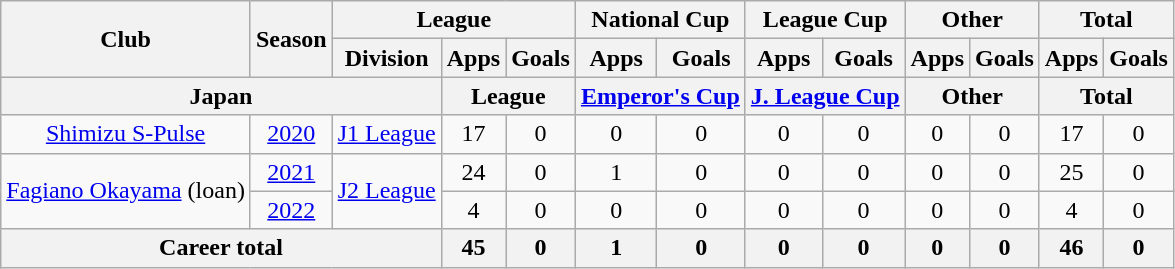<table class="wikitable" style="text-align: center">
<tr>
<th rowspan="2">Club</th>
<th rowspan="2">Season</th>
<th colspan="3">League</th>
<th colspan="2">National Cup</th>
<th colspan="2">League Cup</th>
<th colspan="2">Other</th>
<th colspan="2">Total</th>
</tr>
<tr>
<th>Division</th>
<th>Apps</th>
<th>Goals</th>
<th>Apps</th>
<th>Goals</th>
<th>Apps</th>
<th>Goals</th>
<th>Apps</th>
<th>Goals</th>
<th>Apps</th>
<th>Goals</th>
</tr>
<tr>
<th colspan=3>Japan</th>
<th colspan=2>League</th>
<th colspan=2><a href='#'>Emperor's Cup</a></th>
<th colspan=2><a href='#'>J. League Cup</a></th>
<th colspan=2>Other</th>
<th colspan=2>Total</th>
</tr>
<tr>
<td><a href='#'>Shimizu S-Pulse</a></td>
<td><a href='#'>2020</a></td>
<td><a href='#'>J1 League</a></td>
<td>17</td>
<td>0</td>
<td>0</td>
<td>0</td>
<td>0</td>
<td>0</td>
<td>0</td>
<td>0</td>
<td>17</td>
<td>0</td>
</tr>
<tr>
<td rowspan="2"><a href='#'>Fagiano Okayama</a> (loan)</td>
<td><a href='#'>2021</a></td>
<td rowspan="2"><a href='#'>J2 League</a></td>
<td>24</td>
<td>0</td>
<td>1</td>
<td>0</td>
<td>0</td>
<td>0</td>
<td>0</td>
<td>0</td>
<td>25</td>
<td>0</td>
</tr>
<tr>
<td><a href='#'>2022</a></td>
<td>4</td>
<td>0</td>
<td>0</td>
<td>0</td>
<td>0</td>
<td>0</td>
<td>0</td>
<td>0</td>
<td>4</td>
<td>0</td>
</tr>
<tr>
<th colspan=3>Career total</th>
<th>45</th>
<th>0</th>
<th>1</th>
<th>0</th>
<th>0</th>
<th>0</th>
<th>0</th>
<th>0</th>
<th>46</th>
<th>0</th>
</tr>
</table>
